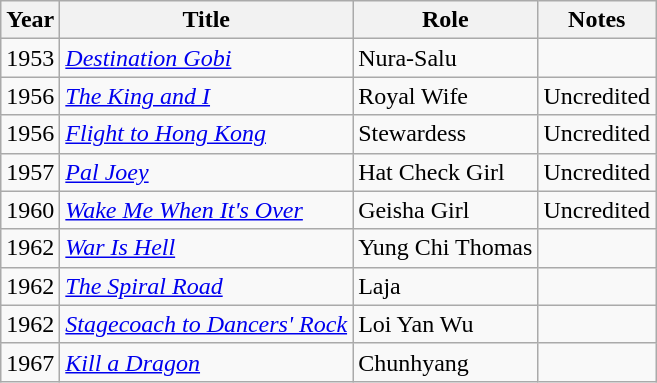<table class="wikitable">
<tr>
<th>Year</th>
<th>Title</th>
<th>Role</th>
<th>Notes</th>
</tr>
<tr>
<td>1953</td>
<td><em><a href='#'>Destination Gobi</a></em></td>
<td>Nura-Salu</td>
<td></td>
</tr>
<tr>
<td>1956</td>
<td><em><a href='#'>The King and I</a></em></td>
<td>Royal Wife</td>
<td>Uncredited</td>
</tr>
<tr>
<td>1956</td>
<td><em><a href='#'>Flight to Hong Kong</a></em></td>
<td>Stewardess</td>
<td>Uncredited</td>
</tr>
<tr>
<td>1957</td>
<td><em><a href='#'>Pal Joey</a></em></td>
<td>Hat Check Girl</td>
<td>Uncredited</td>
</tr>
<tr>
<td>1960</td>
<td><em><a href='#'>Wake Me When It's Over</a></em></td>
<td>Geisha Girl</td>
<td>Uncredited</td>
</tr>
<tr>
<td>1962</td>
<td><em><a href='#'>War Is Hell</a></em></td>
<td>Yung Chi Thomas</td>
<td></td>
</tr>
<tr>
<td>1962</td>
<td><em><a href='#'>The Spiral Road</a></em></td>
<td>Laja</td>
<td></td>
</tr>
<tr>
<td>1962</td>
<td><em><a href='#'>Stagecoach to Dancers' Rock</a></em></td>
<td>Loi Yan Wu</td>
<td></td>
</tr>
<tr>
<td>1967</td>
<td><em><a href='#'>Kill a Dragon</a></em></td>
<td>Chunhyang</td>
<td></td>
</tr>
</table>
